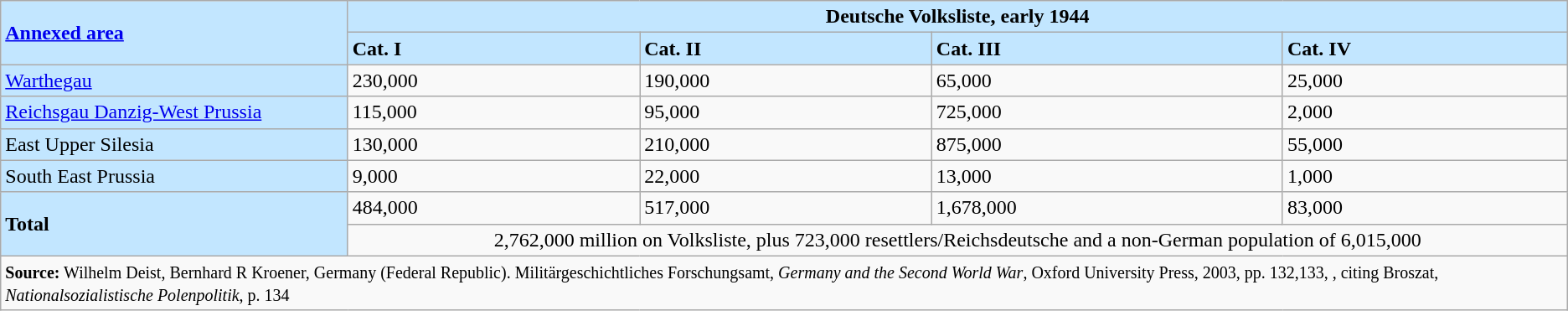<table class=wikitable>
<tr bgcolor="#C2E6FF">
<td rowspan="2"><strong><a href='#'>Annexed area</a></strong></td>
<td colspan="4" align="center"><strong>Deutsche Volksliste, early 1944</strong></td>
</tr>
<tr bgcolor="#C2E6FF">
<td><strong>Cat. I</strong></td>
<td><strong>Cat. II</strong></td>
<td><strong>Cat. III</strong></td>
<td><strong>Cat. IV</strong></td>
</tr>
<tr>
<td bgcolor="#C2E6FF"><a href='#'>Warthegau</a></td>
<td>230,000</td>
<td>190,000</td>
<td>65,000</td>
<td>25,000</td>
</tr>
<tr>
<td bgcolor="#C2E6FF"><a href='#'>Reichsgau Danzig-West Prussia</a></td>
<td>115,000</td>
<td>95,000</td>
<td>725,000</td>
<td>2,000</td>
</tr>
<tr>
<td bgcolor="#C2E6FF">East Upper Silesia</td>
<td>130,000</td>
<td>210,000</td>
<td>875,000</td>
<td>55,000</td>
</tr>
<tr>
<td bgcolor="#C2E6FF">South East Prussia</td>
<td>9,000</td>
<td>22,000</td>
<td>13,000</td>
<td>1,000</td>
</tr>
<tr>
<td bgcolor="#C2E6FF" rowspan="2"><strong>Total</strong></td>
<td>484,000</td>
<td>517,000</td>
<td>1,678,000</td>
<td>83,000</td>
</tr>
<tr>
<td colspan="4" align="center">2,762,000 million on Volksliste, plus 723,000 resettlers/Reichsdeutsche and a non-German population of 6,015,000</td>
</tr>
<tr>
<td colspan="5"><small><strong>Source:</strong> Wilhelm Deist, Bernhard R Kroener, Germany (Federal Republic). Militärgeschichtliches Forschungsamt, <em>Germany and the Second World War</em>, Oxford University Press, 2003, pp. 132,133, , citing Broszat, <em>Nationalsozialistische Polenpolitik</em>, p. 134</small></td>
</tr>
</table>
